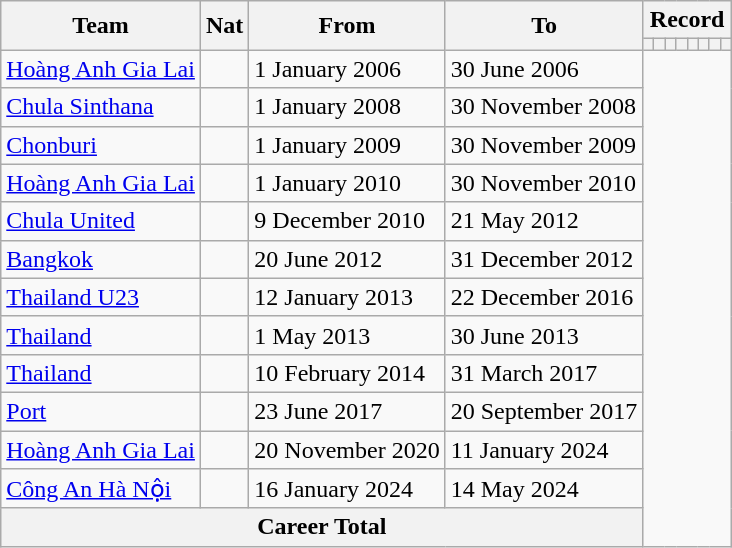<table class="wikitable" style="text-align: center;">
<tr>
<th rowspan="2">Team</th>
<th rowspan="2">Nat</th>
<th rowspan="2">From</th>
<th rowspan="2">To</th>
<th colspan="8">Record</th>
</tr>
<tr>
<th></th>
<th></th>
<th></th>
<th></th>
<th></th>
<th></th>
<th></th>
<th></th>
</tr>
<tr>
<td align=left><a href='#'>Hoàng Anh Gia Lai</a></td>
<td></td>
<td align=left>1 January 2006</td>
<td align=left>30 June 2006<br></td>
</tr>
<tr>
<td align=left><a href='#'>Chula Sinthana</a></td>
<td></td>
<td align=left>1 January 2008</td>
<td align=left>30 November 2008<br></td>
</tr>
<tr>
<td align=left><a href='#'>Chonburi</a></td>
<td></td>
<td align=left>1 January 2009</td>
<td align=left>30 November 2009<br></td>
</tr>
<tr>
<td align=left><a href='#'>Hoàng Anh Gia Lai</a></td>
<td></td>
<td align=left>1 January 2010</td>
<td align=left>30 November 2010<br></td>
</tr>
<tr>
<td align=left><a href='#'>Chula United</a></td>
<td></td>
<td align=left>9 December 2010</td>
<td align=left>21 May 2012<br></td>
</tr>
<tr>
<td align=left><a href='#'>Bangkok</a></td>
<td></td>
<td align=left>20 June 2012</td>
<td align=left>31 December 2012<br></td>
</tr>
<tr>
<td align=left><a href='#'>Thailand U23</a></td>
<td></td>
<td align=left>12 January 2013</td>
<td align=left>22 December 2016<br></td>
</tr>
<tr>
<td align=left><a href='#'>Thailand</a> </td>
<td></td>
<td align=left>1 May 2013</td>
<td align=left>30 June 2013<br></td>
</tr>
<tr>
<td align=left><a href='#'>Thailand</a> </td>
<td></td>
<td align=left>10 February 2014</td>
<td align=left>31 March 2017<br></td>
</tr>
<tr>
<td align=left><a href='#'>Port</a></td>
<td></td>
<td align=left>23 June 2017</td>
<td align=left>20 September 2017<br></td>
</tr>
<tr>
<td align=left><a href='#'>Hoàng Anh Gia Lai</a></td>
<td></td>
<td align=left>20 November 2020</td>
<td align=left>11 January 2024<br></td>
</tr>
<tr>
<td align=left><a href='#'>Công An Hà Nội</a></td>
<td></td>
<td align=left>16 January 2024</td>
<td align=left>14 May 2024<br></td>
</tr>
<tr>
<th colspan="4">Career Total<br></th>
</tr>
</table>
